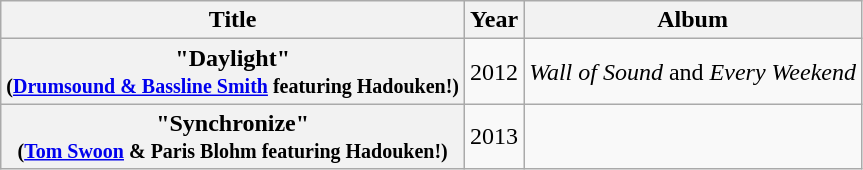<table class="wikitable plainrowheaders" style="text-align:center">
<tr>
<th scope="col">Title</th>
<th scope="col">Year</th>
<th scope="col">Album</th>
</tr>
<tr>
<th scope="row">"Daylight"<br><small>(<a href='#'>Drumsound & Bassline Smith</a> featuring Hadouken!)</small></th>
<td>2012</td>
<td><em>Wall of Sound</em> and <em>Every Weekend</em></td>
</tr>
<tr>
<th scope="row">"Synchronize"<br><small>(<a href='#'>Tom Swoon</a> & Paris Blohm featuring Hadouken!)</small></th>
<td>2013</td>
<td></td>
</tr>
</table>
